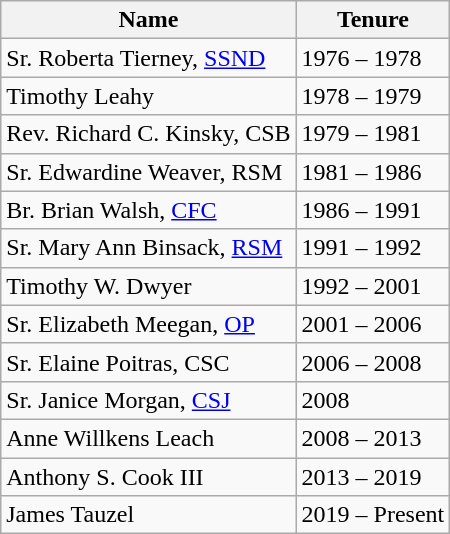<table class="wikitable">
<tr>
<th>Name</th>
<th>Tenure</th>
</tr>
<tr>
<td>Sr. Roberta Tierney, <a href='#'>SSND</a></td>
<td>1976 – 1978</td>
</tr>
<tr>
<td>Timothy Leahy</td>
<td>1978 – 1979</td>
</tr>
<tr http: / catholiccourier.com in-depth back-to-school previous-stories siena-principal-taught-responsibility ?keywords="Timothy%20Leahy&tag=&searchSectionID=">
<td>Rev. Richard C. Kinsky, CSB</td>
<td>1979 – 1981</td>
</tr>
<tr http: / catholiccourier.com news obituaries father-richard-c-kinsky-csb-76>
<td>Sr. Edwardine Weaver, RSM</td>
<td>1981 – 1986</td>
</tr>
<tr http: / catholiccourier.com in-depth milestonesvocations milestones-vocations-2013 sisters-of-mercy-mark-a-total-of-955-years-of-service ?keywords="Edwardine%20Weaver,%20RSM&tag=&searchSectionID=">
<td>Br. Brian Walsh, <a href='#'>CFC</a></td>
<td>1986 – 1991</td>
</tr>
<tr>
<td>Sr. Mary Ann Binsack, <a href='#'>RSM</a></td>
<td>1991 – 1992</td>
</tr>
<tr>
<td>Timothy W. Dwyer</td>
<td>1992 – 2001</td>
</tr>
<tr>
<td>Sr. Elizabeth Meegan, <a href='#'>OP</a></td>
<td>2001 – 2006</td>
</tr>
<tr>
<td>Sr. Elaine Poitras, CSC</td>
<td>2006 – 2008</td>
</tr>
<tr>
<td>Sr. Janice Morgan, <a href='#'>CSJ</a></td>
<td>2008</td>
</tr>
<tr>
<td>Anne Willkens Leach</td>
<td>2008 – 2013</td>
</tr>
<tr>
<td>Anthony S. Cook III</td>
<td>2013 – 2019</td>
</tr>
<tr>
<td>James Tauzel</td>
<td>2019 – Present</td>
</tr>
</table>
